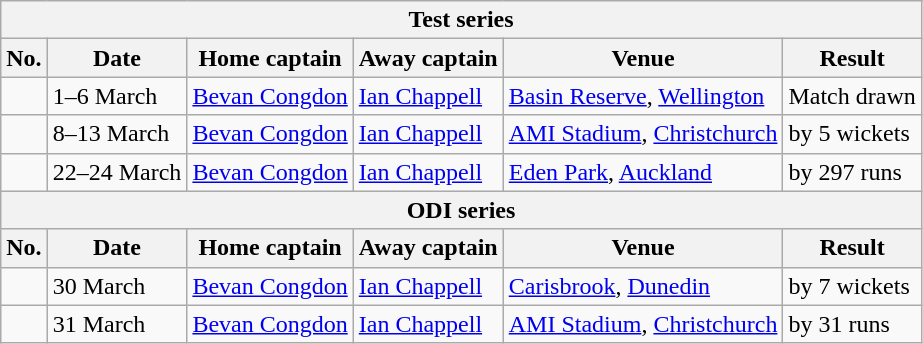<table class="wikitable">
<tr>
<th colspan="9">Test series</th>
</tr>
<tr>
<th>No.</th>
<th>Date</th>
<th>Home captain</th>
<th>Away captain</th>
<th>Venue</th>
<th>Result</th>
</tr>
<tr>
<td></td>
<td>1–6 March</td>
<td><a href='#'>Bevan Congdon</a></td>
<td><a href='#'>Ian Chappell</a></td>
<td><a href='#'>Basin Reserve</a>, <a href='#'>Wellington</a></td>
<td>Match drawn</td>
</tr>
<tr>
<td></td>
<td>8–13 March</td>
<td><a href='#'>Bevan Congdon</a></td>
<td><a href='#'>Ian Chappell</a></td>
<td><a href='#'>AMI Stadium</a>, <a href='#'>Christchurch</a></td>
<td> by 5 wickets</td>
</tr>
<tr>
<td></td>
<td>22–24 March</td>
<td><a href='#'>Bevan Congdon</a></td>
<td><a href='#'>Ian Chappell</a></td>
<td><a href='#'>Eden Park</a>, <a href='#'>Auckland</a></td>
<td> by 297 runs</td>
</tr>
<tr>
<th colspan="9">ODI series</th>
</tr>
<tr>
<th>No.</th>
<th>Date</th>
<th>Home captain</th>
<th>Away captain</th>
<th>Venue</th>
<th>Result</th>
</tr>
<tr>
<td></td>
<td>30 March</td>
<td><a href='#'>Bevan Congdon</a></td>
<td><a href='#'>Ian Chappell</a></td>
<td><a href='#'>Carisbrook</a>, <a href='#'>Dunedin</a></td>
<td> by 7 wickets</td>
</tr>
<tr>
<td></td>
<td>31 March</td>
<td><a href='#'>Bevan Congdon</a></td>
<td><a href='#'>Ian Chappell</a></td>
<td><a href='#'>AMI Stadium</a>, <a href='#'>Christchurch</a></td>
<td> by 31 runs</td>
</tr>
</table>
